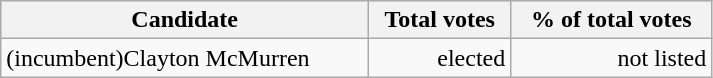<table class="wikitable" width="475">
<tr>
<th align="left">Candidate</th>
<th align="right">Total votes</th>
<th align="right">% of total votes</th>
</tr>
<tr>
<td align="left">(incumbent)Clayton McMurren</td>
<td align="right">elected</td>
<td align="right">not listed</td>
</tr>
</table>
